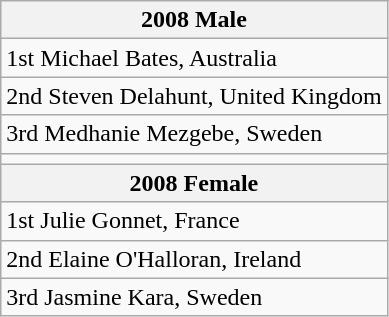<table class="wikitable" style="float:left; margin-right:1em">
<tr>
<th>2008 Male</th>
</tr>
<tr>
<td>1st Michael Bates, Australia</td>
</tr>
<tr>
<td>2nd Steven Delahunt, United Kingdom</td>
</tr>
<tr>
<td>3rd Medhanie Mezgebe, Sweden</td>
</tr>
<tr>
<td></td>
</tr>
<tr>
<th>2008 Female</th>
</tr>
<tr>
<td>1st Julie Gonnet, France</td>
</tr>
<tr>
<td>2nd Elaine O'Halloran, Ireland</td>
</tr>
<tr>
<td>3rd Jasmine Kara, Sweden</td>
</tr>
</table>
